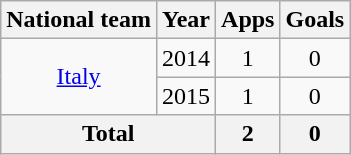<table class="wikitable" style="text-align:center">
<tr>
<th>National team</th>
<th>Year</th>
<th>Apps</th>
<th>Goals</th>
</tr>
<tr>
<td rowspan="2"><a href='#'>Italy</a></td>
<td>2014</td>
<td>1</td>
<td>0</td>
</tr>
<tr>
<td>2015</td>
<td>1</td>
<td>0</td>
</tr>
<tr>
<th colspan="2">Total</th>
<th>2</th>
<th>0</th>
</tr>
</table>
